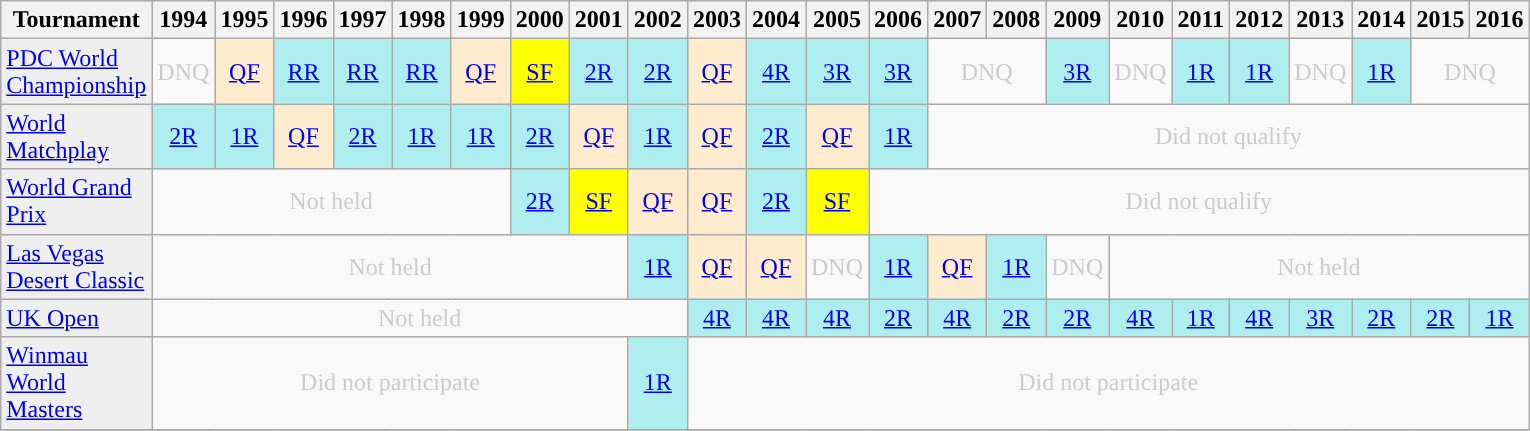<table class="wikitable" style="width:75%; margin:0">
<tr>
<th>Tournament</th>
<th>1994</th>
<th>1995</th>
<th>1996</th>
<th>1997</th>
<th>1998</th>
<th>1999</th>
<th>2000</th>
<th>2001</th>
<th>2002</th>
<th>2003</th>
<th>2004</th>
<th>2005</th>
<th>2006</th>
<th>2007</th>
<th>2008</th>
<th>2009</th>
<th>2010</th>
<th>2011</th>
<th>2012</th>
<th>2013</th>
<th>2014</th>
<th>2015</th>
<th>2016</th>
</tr>
<tr>
<td style="background:#efefef;"><a href='#'>PDC World Championship</a></td>
<td style="text-align:center; color:#ccc;">DNQ</td>
<td style="text-align:center; background:#ffebcd;"><a href='#'>QF</a></td>
<td style="text-align:center; background:#afeeee;"><a href='#'>RR</a></td>
<td style="text-align:center; background:#afeeee;"><a href='#'>RR</a></td>
<td style="text-align:center; background:#afeeee;"><a href='#'>RR</a></td>
<td style="text-align:center; background:#ffebcd;"><a href='#'>QF</a></td>
<td style="text-align:center; background:yellow;"><a href='#'>SF</a></td>
<td style="text-align:center; background:#afeeee;"><a href='#'>2R</a></td>
<td style="text-align:center; background:#afeeee;"><a href='#'>2R</a></td>
<td style="text-align:center; background:#ffebcd;"><a href='#'>QF</a></td>
<td style="text-align:center; background:#afeeee;"><a href='#'>4R</a></td>
<td style="text-align:center; background:#afeeee;"><a href='#'>3R</a></td>
<td style="text-align:center; background:#afeeee;"><a href='#'>3R</a></td>
<td colspan="2" style="text-align:center; color:#ccc;">DNQ</td>
<td style="text-align:center; background:#afeeee;"><a href='#'>3R</a></td>
<td style="text-align:center; color:#ccc;">DNQ</td>
<td style="text-align:center; background:#afeeee;"><a href='#'>1R</a></td>
<td style="text-align:center; background:#afeeee;"><a href='#'>1R</a></td>
<td style="text-align:center; color:#ccc;">DNQ</td>
<td style="text-align:center; background:#afeeee;"><a href='#'>1R</a></td>
<td colspan="2" style="text-align:center; color:#ccc;">DNQ</td>
</tr>
<tr>
<td style="background:#efefef;"><a href='#'>World Matchplay</a></td>
<td style="text-align:center; background:#afeeee;"><a href='#'>2R</a></td>
<td style="text-align:center; background:#afeeee;"><a href='#'>1R</a></td>
<td style="text-align:center; background:#ffebcd;"><a href='#'>QF</a></td>
<td style="text-align:center; background:#afeeee;"><a href='#'>2R</a></td>
<td style="text-align:center; background:#afeeee;"><a href='#'>1R</a></td>
<td style="text-align:center; background:#afeeee;"><a href='#'>1R</a></td>
<td style="text-align:center; background:#afeeee;"><a href='#'>2R</a></td>
<td style="text-align:center; background:#ffebcd;"><a href='#'>QF</a></td>
<td style="text-align:center; background:#afeeee;"><a href='#'>1R</a></td>
<td style="text-align:center; background:#ffebcd;"><a href='#'>QF</a></td>
<td style="text-align:center; background:#afeeee;"><a href='#'>2R</a></td>
<td style="text-align:center; background:#ffebcd;"><a href='#'>QF</a></td>
<td style="text-align:center; background:#afeeee;"><a href='#'>1R</a></td>
<td colspan="10" style="text-align:center; color:#ccc;">Did not qualify</td>
</tr>
<tr>
<td style="background:#efefef;"><a href='#'>World Grand Prix</a></td>
<td colspan="6" style="text-align:center; color:#ccc;">Not held</td>
<td style="text-align:center; background:#afeeee;"><a href='#'>2R</a></td>
<td style="text-align:center; background:yellow;"><a href='#'>SF</a></td>
<td style="text-align:center; background:#ffebcd;"><a href='#'>QF</a></td>
<td style="text-align:center; background:#ffebcd;"><a href='#'>QF</a></td>
<td style="text-align:center; background:#afeeee;"><a href='#'>2R</a></td>
<td style="text-align:center; background:yellow;"><a href='#'>SF</a></td>
<td colspan="11" style="text-align:center; color:#ccc;">Did not qualify</td>
</tr>
<tr>
<td style="background:#efefef;"><a href='#'>Las Vegas Desert Classic</a></td>
<td colspan="8" style="text-align:center; color:#ccc;">Not held</td>
<td style="text-align:center; background:#afeeee;"><a href='#'>1R</a></td>
<td style="text-align:center; background:#ffebcd;"><a href='#'>QF</a></td>
<td style="text-align:center; background:#ffebcd;"><a href='#'>QF</a></td>
<td style="text-align:center; color:#ccc;">DNQ</td>
<td style="text-align:center; background:#afeeee;"><a href='#'>1R</a></td>
<td style="text-align:center; background:#ffebcd;"><a href='#'>QF</a></td>
<td style="text-align:center; background:#afeeee;"><a href='#'>1R</a></td>
<td style="text-align:center; color:#ccc;">DNQ</td>
<td colspan="7" style="text-align:center; color:#ccc;">Not held</td>
</tr>
<tr>
<td style="background:#efefef;"><a href='#'>UK Open</a></td>
<td colspan="9" style="text-align:center; color:#ccc;">Not held</td>
<td style="text-align:center; background:#afeeee;"><a href='#'>4R</a></td>
<td style="text-align:center; background:#afeeee;"><a href='#'>4R</a></td>
<td style="text-align:center; background:#afeeee;"><a href='#'>4R</a></td>
<td style="text-align:center; background:#afeeee;"><a href='#'>2R</a></td>
<td style="text-align:center; background:#afeeee;"><a href='#'>4R</a></td>
<td style="text-align:center; background:#afeeee;"><a href='#'>2R</a></td>
<td style="text-align:center; background:#afeeee;"><a href='#'>2R</a></td>
<td style="text-align:center; background:#afeeee;"><a href='#'>4R</a></td>
<td style="text-align:center; background:#afeeee;"><a href='#'>1R</a></td>
<td style="text-align:center; background:#afeeee;"><a href='#'>4R</a></td>
<td style="text-align:center; background:#afeeee;"><a href='#'>3R</a></td>
<td style="text-align:center; background:#afeeee;"><a href='#'>2R</a></td>
<td style="text-align:center; background:#afeeee;"><a href='#'>2R</a></td>
<td style="text-align:center; background:#afeeee;"><a href='#'>1R</a></td>
</tr>
<tr>
<td style="background:#efefef;"><a href='#'>Winmau World Masters</a></td>
<td colspan="8" style="text-align:center; color:#ccc;">Did not participate</td>
<td style="text-align:center; background:#afeeee;"><a href='#'>1R</a></td>
<td colspan="14" style="text-align:center; color:#ccc;">Did not participate</td>
</tr>
<tr>
</tr>
</table>
